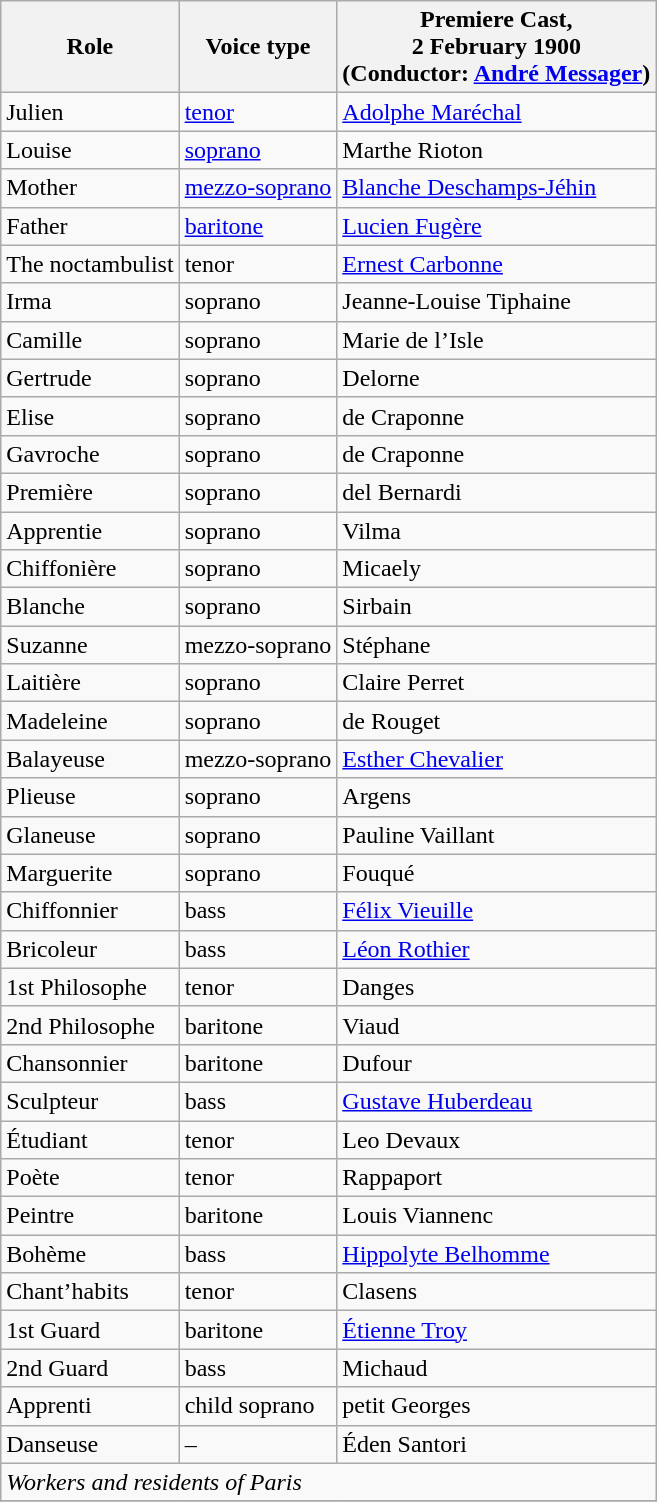<table class="wikitable">
<tr>
<th>Role</th>
<th>Voice type</th>
<th>Premiere Cast,<br>2 February 1900<br>(Conductor: <a href='#'>André Messager</a>)</th>
</tr>
<tr>
<td>Julien</td>
<td><a href='#'>tenor</a></td>
<td><a href='#'>Adolphe Maréchal</a></td>
</tr>
<tr>
<td>Louise</td>
<td><a href='#'>soprano</a></td>
<td>Marthe Rioton</td>
</tr>
<tr>
<td>Mother</td>
<td><a href='#'>mezzo-soprano</a></td>
<td><a href='#'>Blanche Deschamps-Jéhin</a></td>
</tr>
<tr>
<td>Father</td>
<td><a href='#'>baritone</a></td>
<td><a href='#'>Lucien Fugère</a></td>
</tr>
<tr>
<td>The noctambulist</td>
<td>tenor</td>
<td><a href='#'>Ernest Carbonne</a></td>
</tr>
<tr>
<td>Irma</td>
<td>soprano</td>
<td>Jeanne-Louise Tiphaine</td>
</tr>
<tr>
<td>Camille</td>
<td>soprano</td>
<td>Marie de l’Isle</td>
</tr>
<tr>
<td>Gertrude</td>
<td>soprano</td>
<td>Delorne</td>
</tr>
<tr>
<td>Elise</td>
<td>soprano</td>
<td>de Craponne</td>
</tr>
<tr>
<td>Gavroche</td>
<td>soprano</td>
<td>de Craponne</td>
</tr>
<tr>
<td>Première</td>
<td>soprano</td>
<td>del Bernardi</td>
</tr>
<tr>
<td>Apprentie</td>
<td>soprano</td>
<td>Vilma</td>
</tr>
<tr>
<td>Chiffonière</td>
<td>soprano</td>
<td>Micaely</td>
</tr>
<tr>
<td>Blanche</td>
<td>soprano</td>
<td>Sirbain</td>
</tr>
<tr>
<td>Suzanne</td>
<td>mezzo-soprano</td>
<td>Stéphane</td>
</tr>
<tr>
<td>Laitière</td>
<td>soprano</td>
<td>Claire Perret</td>
</tr>
<tr>
<td>Madeleine</td>
<td>soprano</td>
<td>de Rouget</td>
</tr>
<tr>
<td>Balayeuse</td>
<td>mezzo-soprano</td>
<td><a href='#'>Esther Chevalier</a></td>
</tr>
<tr>
<td>Plieuse</td>
<td>soprano</td>
<td>Argens</td>
</tr>
<tr>
<td>Glaneuse</td>
<td>soprano</td>
<td>Pauline Vaillant</td>
</tr>
<tr>
<td>Marguerite</td>
<td>soprano</td>
<td>Fouqué</td>
</tr>
<tr>
<td>Chiffonnier</td>
<td>bass</td>
<td><a href='#'>Félix Vieuille</a></td>
</tr>
<tr>
<td>Bricoleur</td>
<td>bass</td>
<td><a href='#'>Léon Rothier</a></td>
</tr>
<tr>
<td>1st Philosophe</td>
<td>tenor</td>
<td>Danges</td>
</tr>
<tr>
<td>2nd Philosophe</td>
<td>baritone</td>
<td>Viaud</td>
</tr>
<tr>
<td>Chansonnier</td>
<td>baritone</td>
<td>Dufour</td>
</tr>
<tr>
<td>Sculpteur</td>
<td>bass</td>
<td><a href='#'>Gustave Huberdeau</a></td>
</tr>
<tr>
<td>Étudiant</td>
<td>tenor</td>
<td>Leo Devaux</td>
</tr>
<tr>
<td>Poète</td>
<td>tenor</td>
<td>Rappaport</td>
</tr>
<tr>
<td>Peintre</td>
<td>baritone</td>
<td>Louis Viannenc</td>
</tr>
<tr>
<td>Bohème</td>
<td>bass</td>
<td><a href='#'>Hippolyte Belhomme</a></td>
</tr>
<tr>
<td>Chant’habits</td>
<td>tenor</td>
<td>Clasens</td>
</tr>
<tr>
<td>1st Guard</td>
<td>baritone</td>
<td><a href='#'>Étienne Troy</a></td>
</tr>
<tr>
<td>2nd Guard</td>
<td>bass</td>
<td>Michaud</td>
</tr>
<tr>
<td>Apprenti</td>
<td>child soprano</td>
<td>petit Georges</td>
</tr>
<tr>
<td>Danseuse</td>
<td>–</td>
<td>Éden Santori</td>
</tr>
<tr>
<td colspan="3"><em>Workers and residents of Paris</em></td>
</tr>
<tr>
</tr>
</table>
